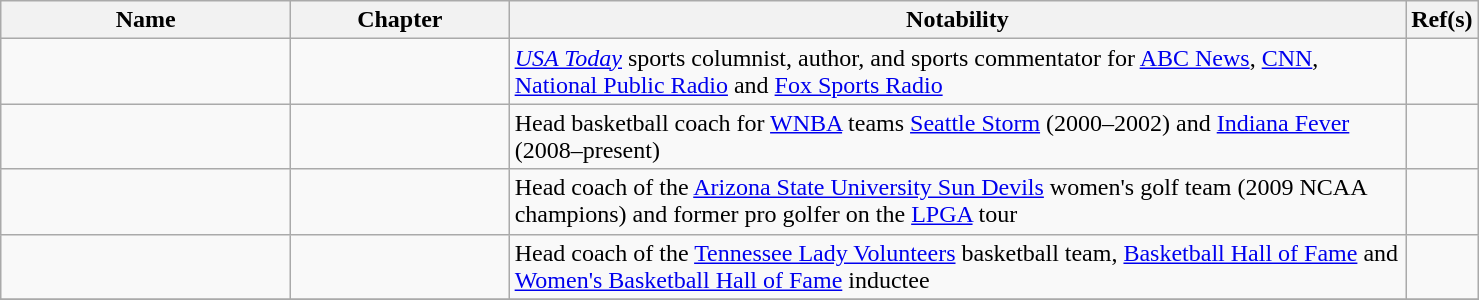<table class="wikitable sortable" style="width:78%;">
<tr valign="top">
<th style="width:20%;">Name</th>
<th style="width:15%;">Chapter</th>
<th style="width:62%;" class="unsortable">Notability</th>
<th style="width:3%;" class="unsortable">Ref(s)</th>
</tr>
<tr valign="top">
<td></td>
<td></td>
<td><em><a href='#'>USA Today</a></em> sports columnist, author, and sports commentator for <a href='#'>ABC News</a>, <a href='#'>CNN</a>, <a href='#'>National Public Radio</a> and <a href='#'>Fox Sports Radio</a></td>
<td></td>
</tr>
<tr>
<td></td>
<td></td>
<td>Head basketball coach for <a href='#'>WNBA</a> teams <a href='#'>Seattle Storm</a> (2000–2002) and <a href='#'>Indiana Fever</a> (2008–present)</td>
<td></td>
</tr>
<tr>
<td></td>
<td></td>
<td>Head coach of the <a href='#'>Arizona State University Sun Devils</a> women's golf team (2009 NCAA champions) and former pro golfer on the <a href='#'>LPGA</a> tour</td>
<td></td>
</tr>
<tr>
<td></td>
<td></td>
<td>Head coach of the <a href='#'>Tennessee Lady Volunteers</a> basketball team, <a href='#'>Basketball Hall of Fame</a> and <a href='#'>Women's Basketball Hall of Fame</a> inductee</td>
<td></td>
</tr>
<tr>
</tr>
</table>
